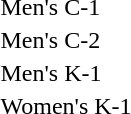<table>
<tr valign="top">
<td>Men's C-1<br></td>
<td></td>
<td></td>
<td></td>
</tr>
<tr valign="top">
<td>Men's C-2<br></td>
<td></td>
<td></td>
<td></td>
</tr>
<tr valign="top">
<td>Men's K-1<br></td>
<td></td>
<td></td>
<td></td>
</tr>
<tr valign="top">
<td>Women's K-1<br></td>
<td></td>
<td></td>
<td></td>
</tr>
</table>
